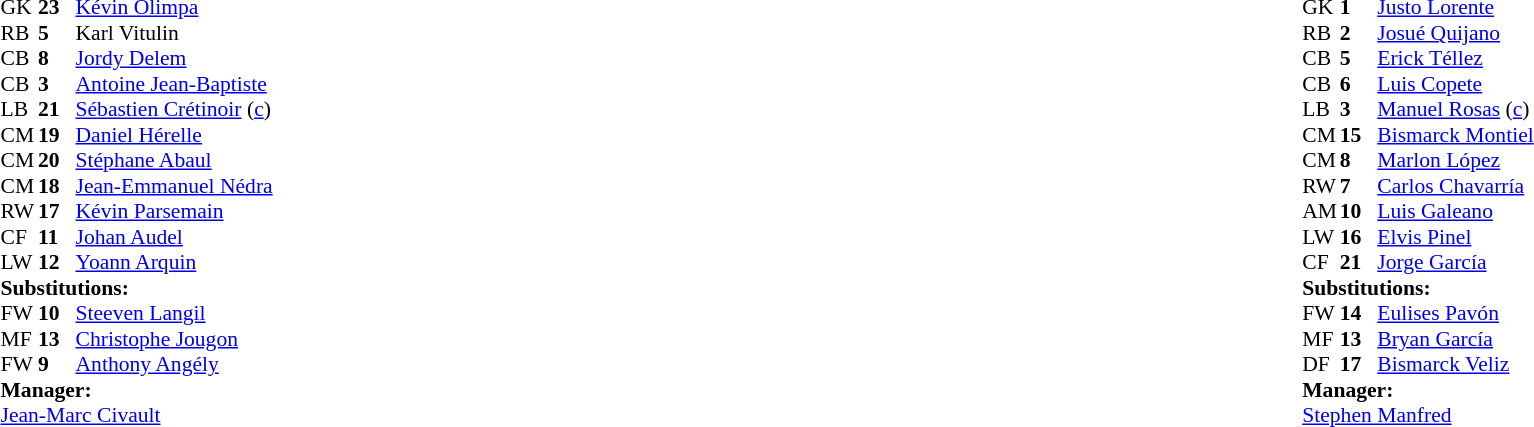<table width="100%">
<tr>
<td valign="top" width="40%"><br><table style="font-size:90%" cellspacing="0" cellpadding="0">
<tr>
<th width=25></th>
<th width=25></th>
</tr>
<tr>
<td>GK</td>
<td><strong>23</strong></td>
<td><a href='#'>Kévin Olimpa</a></td>
</tr>
<tr>
<td>RB</td>
<td><strong>5</strong></td>
<td>Karl Vitulin</td>
</tr>
<tr>
<td>CB</td>
<td><strong>8</strong></td>
<td><a href='#'>Jordy Delem</a></td>
</tr>
<tr>
<td>CB</td>
<td><strong>3</strong></td>
<td><a href='#'>Antoine Jean-Baptiste</a></td>
<td></td>
</tr>
<tr>
<td>LB</td>
<td><strong>21</strong></td>
<td><a href='#'>Sébastien Crétinoir</a> (<a href='#'>c</a>)</td>
<td></td>
</tr>
<tr>
<td>CM</td>
<td><strong>19</strong></td>
<td><a href='#'>Daniel Hérelle</a></td>
</tr>
<tr>
<td>CM</td>
<td><strong>20</strong></td>
<td><a href='#'>Stéphane Abaul</a></td>
</tr>
<tr>
<td>CM</td>
<td><strong>18</strong></td>
<td><a href='#'>Jean-Emmanuel Nédra</a></td>
<td></td>
<td></td>
</tr>
<tr>
<td>RW</td>
<td><strong>17</strong></td>
<td><a href='#'>Kévin Parsemain</a></td>
</tr>
<tr>
<td>CF</td>
<td><strong>11</strong></td>
<td><a href='#'>Johan Audel</a></td>
<td></td>
<td></td>
</tr>
<tr>
<td>LW</td>
<td><strong>12</strong></td>
<td><a href='#'>Yoann Arquin</a></td>
<td></td>
<td></td>
</tr>
<tr>
<td colspan=3><strong>Substitutions:</strong></td>
</tr>
<tr>
<td>FW</td>
<td><strong>10</strong></td>
<td><a href='#'>Steeven Langil</a></td>
<td></td>
<td></td>
</tr>
<tr>
<td>MF</td>
<td><strong>13</strong></td>
<td><a href='#'>Christophe Jougon</a></td>
<td></td>
<td></td>
</tr>
<tr>
<td>FW</td>
<td><strong>9</strong></td>
<td><a href='#'>Anthony Angély</a></td>
<td></td>
<td></td>
</tr>
<tr>
<td colspan=3><strong>Manager:</strong></td>
</tr>
<tr>
<td colspan=3> <a href='#'>Jean-Marc Civault</a></td>
</tr>
</table>
</td>
<td valign="top"></td>
<td valign="top" width="50%"><br><table style="font-size:90%; margin:auto" cellspacing="0" cellpadding="0">
<tr>
<th width=25></th>
<th width=25></th>
</tr>
<tr>
<td>GK</td>
<td><strong>1</strong></td>
<td><a href='#'>Justo Lorente</a></td>
</tr>
<tr>
<td>RB</td>
<td><strong>2</strong></td>
<td><a href='#'>Josué Quijano</a></td>
</tr>
<tr>
<td>CB</td>
<td><strong>5</strong></td>
<td><a href='#'>Erick Téllez</a></td>
</tr>
<tr>
<td>CB</td>
<td><strong>6</strong></td>
<td><a href='#'>Luis Copete</a></td>
</tr>
<tr>
<td>LB</td>
<td><strong>3</strong></td>
<td><a href='#'>Manuel Rosas</a> (<a href='#'>c</a>)</td>
</tr>
<tr>
<td>CM</td>
<td><strong>15</strong></td>
<td><a href='#'>Bismarck Montiel</a></td>
<td></td>
<td></td>
</tr>
<tr>
<td>CM</td>
<td><strong>8</strong></td>
<td><a href='#'>Marlon López</a></td>
</tr>
<tr>
<td>RW</td>
<td><strong>7</strong></td>
<td><a href='#'>Carlos Chavarría</a></td>
<td></td>
</tr>
<tr>
<td>AM</td>
<td><strong>10</strong></td>
<td><a href='#'>Luis Galeano</a></td>
</tr>
<tr>
<td>LW</td>
<td><strong>16</strong></td>
<td><a href='#'>Elvis Pinel</a></td>
<td></td>
<td></td>
</tr>
<tr>
<td>CF</td>
<td><strong>21</strong></td>
<td><a href='#'>Jorge García</a></td>
<td></td>
<td></td>
</tr>
<tr>
<td colspan=3><strong>Substitutions:</strong></td>
</tr>
<tr>
<td>FW</td>
<td><strong>14</strong></td>
<td><a href='#'>Eulises Pavón</a></td>
<td></td>
<td></td>
</tr>
<tr>
<td>MF</td>
<td><strong>13</strong></td>
<td><a href='#'>Bryan García</a></td>
<td></td>
<td></td>
</tr>
<tr>
<td>DF</td>
<td><strong>17</strong></td>
<td><a href='#'>Bismarck Veliz</a></td>
<td></td>
<td></td>
</tr>
<tr>
<td colspan=3><strong>Manager:</strong></td>
</tr>
<tr>
<td colspan=3> <a href='#'>Stephen Manfred</a></td>
</tr>
</table>
</td>
</tr>
</table>
